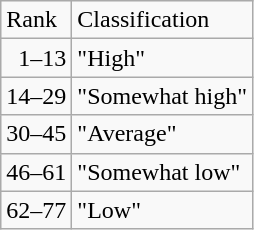<table class="wikitable" ---valign=top>
<tr>
<td>Rank</td>
<td>Classification</td>
</tr>
<tr>
<td>  1–13</td>
<td>"High"</td>
</tr>
<tr>
<td>14–29</td>
<td>"Somewhat high"</td>
</tr>
<tr>
<td>30–45</td>
<td>"Average"</td>
</tr>
<tr>
<td>46–61</td>
<td>"Somewhat low"</td>
</tr>
<tr>
<td>62–77</td>
<td>"Low"</td>
</tr>
</table>
